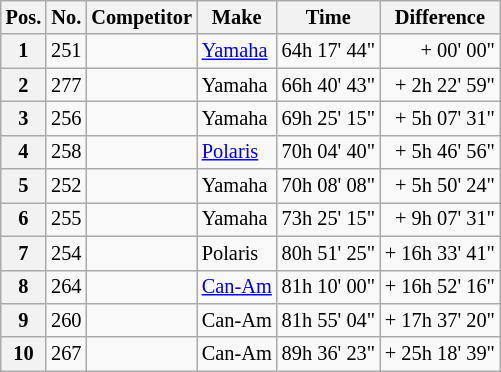<table class="wikitable" style="font-size:85%;">
<tr>
<th>Pos.</th>
<th>No.</th>
<th>Competitor</th>
<th>Make</th>
<th>Time</th>
<th>Difference</th>
</tr>
<tr>
<th>1</th>
<td>251</td>
<td></td>
<td><a href='#'>Yamaha</a></td>
<td>64h 17' 44"</td>
<td align=right>+ 00' 00"</td>
</tr>
<tr>
<th>2</th>
<td>277</td>
<td></td>
<td>Yamaha</td>
<td>66h 40' 43"</td>
<td align=right>+ 2h 22' 59"</td>
</tr>
<tr>
<th>3</th>
<td>256</td>
<td></td>
<td>Yamaha</td>
<td>69h 25' 15"</td>
<td align=right>+ 5h 07' 31"</td>
</tr>
<tr>
<th>4</th>
<td>258</td>
<td></td>
<td><a href='#'>Polaris</a></td>
<td>70h 04' 40"</td>
<td align=right>+ 5h 46' 56"</td>
</tr>
<tr>
<th>5</th>
<td>252</td>
<td></td>
<td>Yamaha</td>
<td>70h 08' 08"</td>
<td align=right>+ 5h 50' 24"</td>
</tr>
<tr>
<th>6</th>
<td>255</td>
<td></td>
<td>Yamaha</td>
<td>73h 25' 15"</td>
<td align=right>+ 9h 07' 31"</td>
</tr>
<tr>
<th>7</th>
<td>254</td>
<td></td>
<td>Polaris</td>
<td>80h 51' 25"</td>
<td align=right>+ 16h 33' 41"</td>
</tr>
<tr>
<th>8</th>
<td>264</td>
<td></td>
<td><a href='#'>Can-Am</a></td>
<td>81h 10' 00"</td>
<td align=right>+ 16h 52' 16"</td>
</tr>
<tr>
<th>9</th>
<td>260</td>
<td></td>
<td>Can-Am</td>
<td>81h 55' 04"</td>
<td align=right>+ 17h 37' 20"</td>
</tr>
<tr>
<th>10</th>
<td>267</td>
<td></td>
<td>Can-Am</td>
<td>89h 36' 23"</td>
<td align=right>+ 25h 18' 39"</td>
</tr>
</table>
